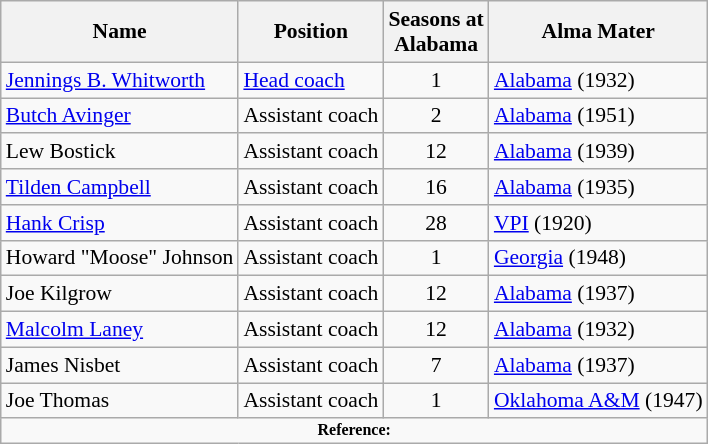<table class="wikitable" border="1" style="font-size:90%;">
<tr>
<th>Name</th>
<th>Position</th>
<th>Seasons at<br>Alabama</th>
<th>Alma Mater</th>
</tr>
<tr>
<td><a href='#'>Jennings B. Whitworth</a></td>
<td><a href='#'>Head coach</a></td>
<td align=center>1</td>
<td><a href='#'>Alabama</a> (1932)</td>
</tr>
<tr>
<td><a href='#'>Butch Avinger</a></td>
<td>Assistant coach</td>
<td align=center>2</td>
<td><a href='#'>Alabama</a> (1951)</td>
</tr>
<tr>
<td>Lew Bostick</td>
<td>Assistant coach</td>
<td align=center>12</td>
<td><a href='#'>Alabama</a> (1939)</td>
</tr>
<tr>
<td><a href='#'>Tilden Campbell</a></td>
<td>Assistant coach</td>
<td align=center>16</td>
<td><a href='#'>Alabama</a> (1935)</td>
</tr>
<tr>
<td><a href='#'>Hank Crisp</a></td>
<td>Assistant coach</td>
<td align=center>28</td>
<td><a href='#'>VPI</a> (1920)</td>
</tr>
<tr>
<td>Howard "Moose" Johnson</td>
<td>Assistant coach</td>
<td align=center>1</td>
<td><a href='#'>Georgia</a> (1948)</td>
</tr>
<tr>
<td>Joe Kilgrow</td>
<td>Assistant coach</td>
<td align=center>12</td>
<td><a href='#'>Alabama</a> (1937)</td>
</tr>
<tr>
<td><a href='#'>Malcolm Laney</a></td>
<td>Assistant coach</td>
<td align=center>12</td>
<td><a href='#'>Alabama</a> (1932)</td>
</tr>
<tr>
<td>James Nisbet</td>
<td>Assistant coach</td>
<td align=center>7</td>
<td><a href='#'>Alabama</a> (1937)</td>
</tr>
<tr>
<td>Joe Thomas</td>
<td>Assistant coach</td>
<td align=center>1</td>
<td><a href='#'>Oklahoma A&M</a> (1947)</td>
</tr>
<tr>
<td colspan="4" style="font-size: 8pt" align="center"><strong>Reference:</strong></td>
</tr>
</table>
